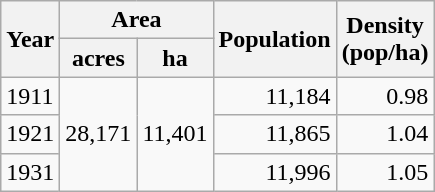<table class="wikitable">
<tr>
<th rowspan="2">Year</th>
<th colspan="2">Area</th>
<th rowspan="2">Population<br></th>
<th rowspan="2">Density<br>(pop/ha)</th>
</tr>
<tr>
<th>acres</th>
<th>ha</th>
</tr>
<tr>
<td>1911</td>
<td style="text-align:right;" rowspan="3">28,171</td>
<td style="text-align:right;" rowspan="3">11,401</td>
<td style="text-align:right;">11,184</td>
<td style="text-align:right;">0.98</td>
</tr>
<tr>
<td>1921</td>
<td style="text-align:right;">11,865</td>
<td style="text-align:right;">1.04</td>
</tr>
<tr>
<td>1931</td>
<td style="text-align:right;">11,996</td>
<td style="text-align:right;">1.05</td>
</tr>
</table>
